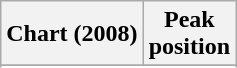<table class="wikitable sortable plainrowheaders" style="text-align:center">
<tr>
<th scope="col">Chart (2008)</th>
<th scope="col">Peak<br>position</th>
</tr>
<tr>
</tr>
<tr>
</tr>
<tr>
</tr>
</table>
